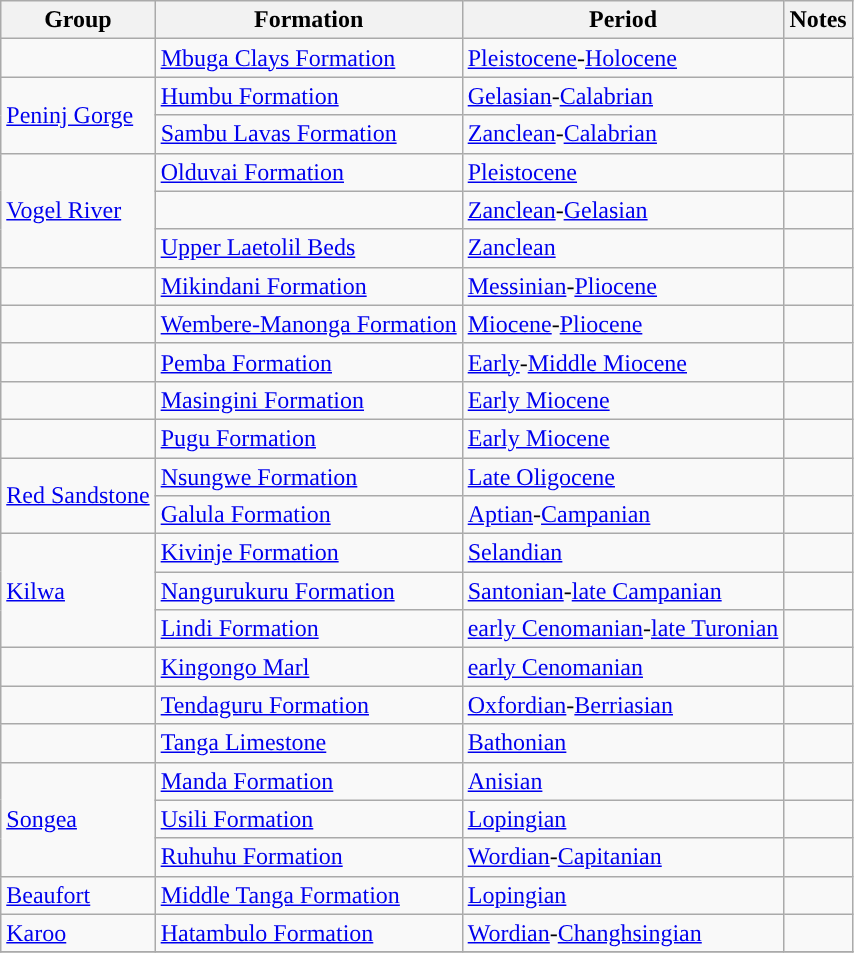<table class="wikitable sortable">
<tr>
<th>Group</th>
<th>Formation</th>
<th>Period</th>
<th class="unsortable">Notes</th>
</tr>
<tr>
<td></td>
<td><a href='#'>Mbuga Clays Formation</a></td>
<td style="background-color: "><a href='#'>Pleistocene</a>-<a href='#'>Holocene</a></td>
<td align=center></td>
</tr>
<tr>
<td rowspan=2><a href='#'>Peninj Gorge</a></td>
<td><a href='#'>Humbu Formation</a></td>
<td style="background-color: "><a href='#'>Gelasian</a>-<a href='#'>Calabrian</a></td>
<td align=center></td>
</tr>
<tr>
<td><a href='#'>Sambu Lavas Formation</a></td>
<td style="background-color: "><a href='#'>Zanclean</a>-<a href='#'>Calabrian</a></td>
<td align=center></td>
</tr>
<tr>
<td rowspan=3><a href='#'>Vogel River</a></td>
<td><a href='#'>Olduvai Formation</a></td>
<td style="background-color: "><a href='#'>Pleistocene</a></td>
<td align=center></td>
</tr>
<tr>
<td></td>
<td style="background-color: "><a href='#'>Zanclean</a>-<a href='#'>Gelasian</a></td>
<td align=center></td>
</tr>
<tr>
<td><a href='#'>Upper Laetolil Beds</a></td>
<td style="background-color: "><a href='#'>Zanclean</a></td>
<td align=center></td>
</tr>
<tr>
<td></td>
<td><a href='#'>Mikindani Formation</a></td>
<td style="background-color: "><a href='#'>Messinian</a>-<a href='#'>Pliocene</a></td>
<td align=center></td>
</tr>
<tr>
<td></td>
<td><a href='#'>Wembere-Manonga Formation</a></td>
<td style="background-color: "><a href='#'>Miocene</a>-<a href='#'>Pliocene</a></td>
<td align=center></td>
</tr>
<tr>
<td></td>
<td><a href='#'>Pemba Formation</a></td>
<td style="background-color: "><a href='#'>Early</a>-<a href='#'>Middle Miocene</a></td>
<td align=center></td>
</tr>
<tr>
<td></td>
<td><a href='#'>Masingini Formation</a></td>
<td style="background-color: "><a href='#'>Early Miocene</a></td>
<td align=center></td>
</tr>
<tr>
<td></td>
<td><a href='#'>Pugu Formation</a></td>
<td style="background-color: "><a href='#'>Early Miocene</a></td>
<td align=center></td>
</tr>
<tr>
<td rowspan=2><a href='#'>Red Sandstone</a></td>
<td><a href='#'>Nsungwe Formation</a></td>
<td style="background-color: "><a href='#'>Late Oligocene</a></td>
<td align=center></td>
</tr>
<tr>
<td><a href='#'>Galula Formation</a></td>
<td style="background-color: "><a href='#'>Aptian</a>-<a href='#'>Campanian</a></td>
<td align=center></td>
</tr>
<tr>
<td rowspan=3><a href='#'>Kilwa</a></td>
<td><a href='#'>Kivinje Formation</a></td>
<td style="background-color: "><a href='#'>Selandian</a></td>
<td align=center></td>
</tr>
<tr>
<td><a href='#'>Nangurukuru Formation</a></td>
<td style="background-color: "><a href='#'>Santonian</a>-<a href='#'>late Campanian</a></td>
<td align=center></td>
</tr>
<tr>
<td><a href='#'>Lindi Formation</a></td>
<td style="background-color: "><a href='#'>early Cenomanian</a>-<a href='#'>late Turonian</a></td>
<td align=center></td>
</tr>
<tr>
<td></td>
<td><a href='#'>Kingongo Marl</a></td>
<td style="background-color: "><a href='#'>early Cenomanian</a></td>
<td align=center></td>
</tr>
<tr>
<td></td>
<td><a href='#'>Tendaguru Formation</a></td>
<td style="background-color: "><a href='#'>Oxfordian</a>-<a href='#'>Berriasian</a></td>
<td align=center></td>
</tr>
<tr>
<td></td>
<td><a href='#'>Tanga Limestone</a></td>
<td style="background-color: "><a href='#'>Bathonian</a></td>
<td align=center></td>
</tr>
<tr>
<td rowspan=3><a href='#'>Songea</a></td>
<td><a href='#'>Manda Formation</a></td>
<td style="background-color: "><a href='#'>Anisian</a></td>
<td align=center></td>
</tr>
<tr>
<td><a href='#'>Usili Formation</a></td>
<td style="background-color: "><a href='#'>Lopingian</a></td>
<td align=center></td>
</tr>
<tr>
<td><a href='#'>Ruhuhu Formation</a></td>
<td style="background-color: "><a href='#'>Wordian</a>-<a href='#'>Capitanian</a></td>
<td align=center></td>
</tr>
<tr>
<td><a href='#'>Beaufort</a></td>
<td><a href='#'>Middle Tanga Formation</a></td>
<td style="background-color: "><a href='#'>Lopingian</a></td>
<td align=center></td>
</tr>
<tr>
<td><a href='#'>Karoo</a></td>
<td><a href='#'>Hatambulo Formation</a></td>
<td style="background-color: "><a href='#'>Wordian</a>-<a href='#'>Changhsingian</a></td>
<td align=center></td>
</tr>
<tr>
</tr>
</table>
